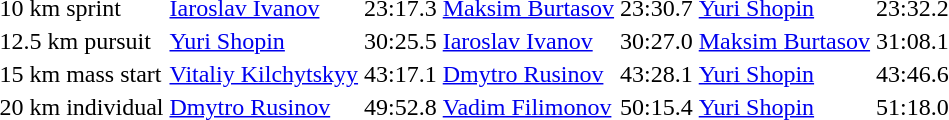<table>
<tr>
<td>10 km sprint<br></td>
<td> <a href='#'>Iaroslav Ivanov</a></td>
<td>23:17.3</td>
<td> <a href='#'>Maksim Burtasov</a></td>
<td>23:30.7</td>
<td> <a href='#'>Yuri Shopin</a></td>
<td>23:32.2</td>
</tr>
<tr>
<td>12.5 km pursuit<br></td>
<td> <a href='#'>Yuri Shopin</a></td>
<td>30:25.5</td>
<td> <a href='#'>Iaroslav Ivanov</a></td>
<td>30:27.0</td>
<td> <a href='#'>Maksim Burtasov</a></td>
<td>31:08.1</td>
</tr>
<tr>
<td>15 km mass start<br></td>
<td> <a href='#'>Vitaliy Kilchytskyy</a></td>
<td>43:17.1</td>
<td> <a href='#'>Dmytro Rusinov</a></td>
<td>43:28.1</td>
<td> <a href='#'>Yuri Shopin</a></td>
<td>43:46.6</td>
</tr>
<tr>
<td>20 km individual<br></td>
<td> <a href='#'>Dmytro Rusinov</a></td>
<td>49:52.8</td>
<td> <a href='#'>Vadim Filimonov</a></td>
<td>50:15.4</td>
<td> <a href='#'>Yuri Shopin</a></td>
<td>51:18.0</td>
</tr>
</table>
